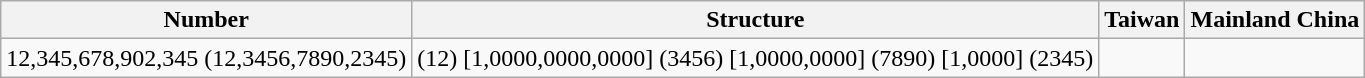<table class="wikitable">
<tr>
<th>Number</th>
<th>Structure</th>
<th>Taiwan</th>
<th>Mainland China</th>
</tr>
<tr>
<td>12,345,678,902,345 (12,3456,7890,2345)</td>
<td>(12) [1,0000,0000,0000] (3456) [1,0000,0000] (7890) [1,0000] (2345)</td>
<td></td>
<td></td>
</tr>
</table>
